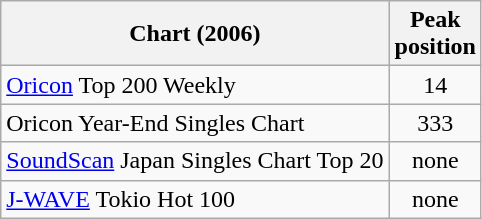<table class="wikitable">
<tr>
<th>Chart (2006)</th>
<th>Peak<br>position</th>
</tr>
<tr>
<td><a href='#'>Oricon</a> Top 200 Weekly</td>
<td align="center">14</td>
</tr>
<tr>
<td>Oricon Year-End Singles Chart</td>
<td align="center">333</td>
</tr>
<tr>
<td><a href='#'>SoundScan</a> Japan Singles Chart Top 20</td>
<td align="center">none</td>
</tr>
<tr>
<td><a href='#'>J-WAVE</a> Tokio Hot 100</td>
<td align="center">none</td>
</tr>
</table>
